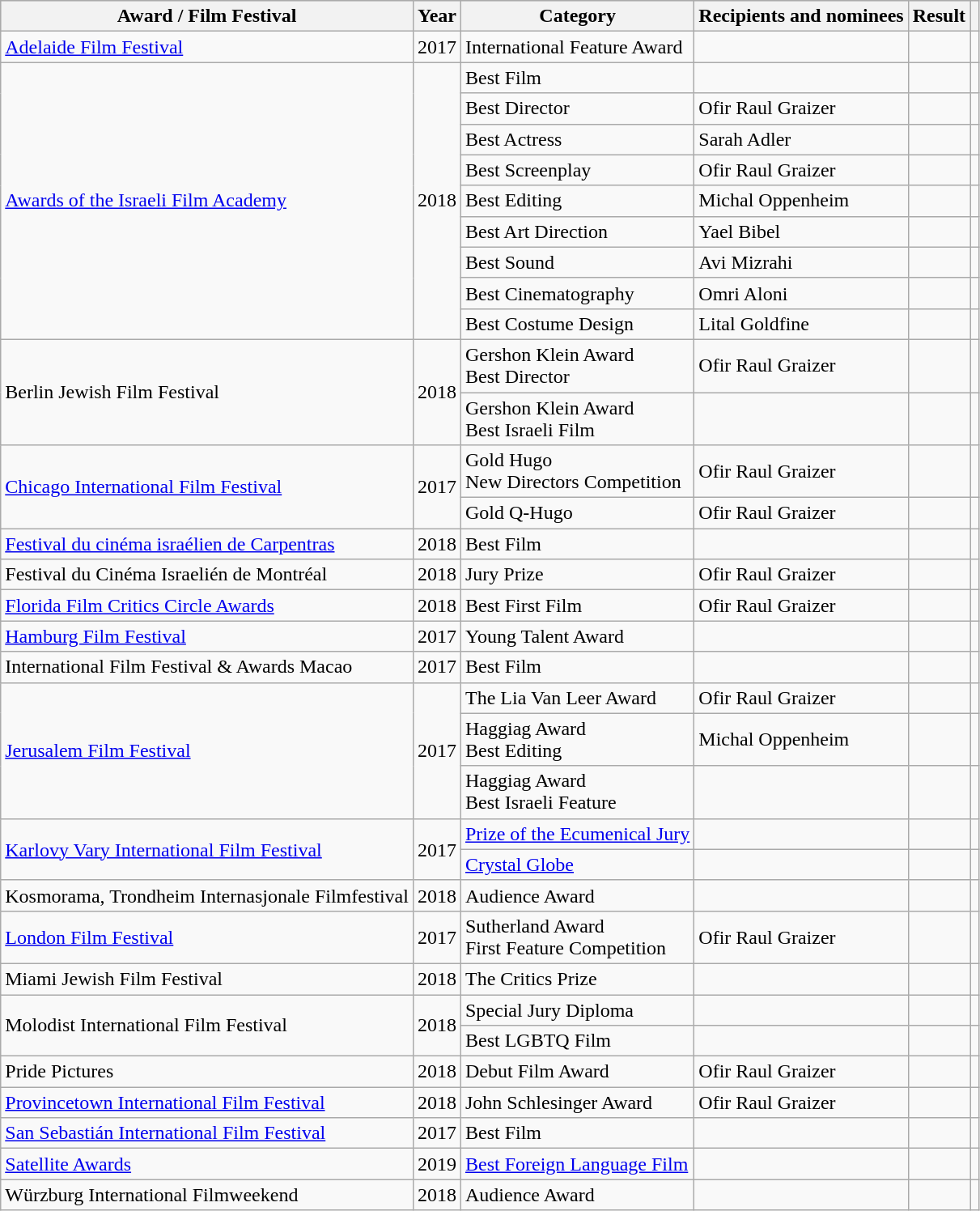<table class="wikitable plainrowheaders sortable">
<tr style="background:#ccc; text-align:center;">
<th scope="col">Award / Film Festival</th>
<th>Year</th>
<th scope="col">Category</th>
<th scope="col">Recipients and nominees</th>
<th scope="col">Result</th>
<th scope="col" class="unsortable"></th>
</tr>
<tr>
<td><a href='#'>Adelaide Film Festival</a></td>
<td>2017</td>
<td>International Feature Award</td>
<td></td>
<td></td>
<td></td>
</tr>
<tr>
<td rowspan="9"><a href='#'>Awards of the Israeli Film Academy</a></td>
<td rowspan="9">2018</td>
<td>Best Film</td>
<td></td>
<td></td>
<td></td>
</tr>
<tr>
<td>Best Director</td>
<td>Ofir Raul Graizer</td>
<td></td>
<td></td>
</tr>
<tr>
<td>Best Actress</td>
<td>Sarah Adler</td>
<td></td>
<td></td>
</tr>
<tr>
<td>Best Screenplay</td>
<td>Ofir Raul Graizer</td>
<td></td>
<td></td>
</tr>
<tr>
<td>Best Editing</td>
<td>Michal Oppenheim</td>
<td></td>
<td></td>
</tr>
<tr>
<td>Best Art Direction</td>
<td>Yael Bibel</td>
<td></td>
<td></td>
</tr>
<tr>
<td>Best Sound</td>
<td>Avi Mizrahi</td>
<td></td>
<td></td>
</tr>
<tr>
<td>Best Cinematography</td>
<td>Omri Aloni</td>
<td></td>
<td></td>
</tr>
<tr>
<td>Best Costume Design</td>
<td>Lital Goldfine</td>
<td></td>
<td></td>
</tr>
<tr>
<td rowspan="2">Berlin Jewish Film Festival</td>
<td rowspan="2">2018</td>
<td>Gershon Klein Award<br>Best Director</td>
<td>Ofir Raul Graizer</td>
<td></td>
<td></td>
</tr>
<tr>
<td>Gershon Klein Award<br>Best Israeli Film</td>
<td></td>
<td></td>
<td></td>
</tr>
<tr>
<td rowspan="2"><a href='#'>Chicago International Film Festival</a></td>
<td rowspan="2">2017</td>
<td>Gold Hugo<br>New Directors Competition</td>
<td>Ofir Raul Graizer</td>
<td></td>
<td></td>
</tr>
<tr>
<td>Gold Q-Hugo</td>
<td>Ofir Raul Graizer</td>
<td></td>
<td></td>
</tr>
<tr>
<td><a href='#'>Festival du cinéma israélien de Carpentras</a></td>
<td>2018</td>
<td>Best Film</td>
<td></td>
<td></td>
<td></td>
</tr>
<tr>
<td>Festival du Cinéma Israelién de Montréal</td>
<td>2018</td>
<td>Jury Prize</td>
<td>Ofir Raul Graizer</td>
<td></td>
<td></td>
</tr>
<tr>
<td><a href='#'>Florida Film Critics Circle Awards</a></td>
<td>2018</td>
<td>Best First Film</td>
<td>Ofir Raul Graizer</td>
<td></td>
<td></td>
</tr>
<tr>
<td><a href='#'>Hamburg Film Festival</a></td>
<td>2017</td>
<td>Young Talent Award</td>
<td></td>
<td></td>
<td></td>
</tr>
<tr>
<td>International Film Festival & Awards Macao</td>
<td>2017</td>
<td>Best Film</td>
<td></td>
<td></td>
<td></td>
</tr>
<tr>
<td rowspan="3"><a href='#'>Jerusalem Film Festival</a></td>
<td rowspan="3">2017</td>
<td>The Lia Van Leer Award</td>
<td>Ofir Raul Graizer</td>
<td></td>
<td></td>
</tr>
<tr>
<td rowspan="1">Haggiag Award<br>Best Editing</td>
<td>Michal Oppenheim</td>
<td></td>
<td></td>
</tr>
<tr>
<td>Haggiag Award<br>Best Israeli Feature</td>
<td></td>
<td></td>
<td></td>
</tr>
<tr>
<td rowspan="2"><a href='#'>Karlovy Vary International Film Festival</a></td>
<td rowspan="2">2017</td>
<td><a href='#'>Prize of the Ecumenical Jury</a></td>
<td></td>
<td></td>
<td></td>
</tr>
<tr>
<td><a href='#'>Crystal Globe</a></td>
<td></td>
<td></td>
<td></td>
</tr>
<tr>
<td>Kosmorama, Trondheim Internasjonale Filmfestival</td>
<td>2018</td>
<td>Audience Award</td>
<td></td>
<td></td>
<td></td>
</tr>
<tr>
<td><a href='#'>London Film Festival</a></td>
<td>2017</td>
<td>Sutherland Award<br>First Feature Competition</td>
<td>Ofir Raul Graizer</td>
<td></td>
<td></td>
</tr>
<tr>
<td>Miami Jewish Film Festival</td>
<td>2018</td>
<td>The Critics Prize</td>
<td></td>
<td></td>
<td></td>
</tr>
<tr>
<td rowspan="2">Molodist International Film Festival</td>
<td rowspan="2">2018</td>
<td>Special Jury Diploma</td>
<td></td>
<td></td>
<td></td>
</tr>
<tr>
<td>Best LGBTQ Film</td>
<td></td>
<td></td>
<td></td>
</tr>
<tr>
<td>Pride Pictures</td>
<td>2018</td>
<td>Debut Film Award</td>
<td>Ofir Raul Graizer</td>
<td></td>
<td></td>
</tr>
<tr>
<td><a href='#'>Provincetown International Film Festival</a></td>
<td>2018</td>
<td>John Schlesinger Award</td>
<td>Ofir Raul Graizer</td>
<td></td>
<td></td>
</tr>
<tr>
<td><a href='#'>San Sebastián International Film Festival</a></td>
<td>2017</td>
<td>Best Film</td>
<td></td>
<td></td>
<td></td>
</tr>
<tr>
<td><a href='#'>Satellite Awards</a></td>
<td>2019</td>
<td><a href='#'>Best Foreign Language Film</a></td>
<td></td>
<td></td>
<td style="text-align:center;"></td>
</tr>
<tr>
<td>Würzburg International Filmweekend</td>
<td>2018</td>
<td>Audience Award</td>
<td></td>
<td></td>
<td></td>
</tr>
</table>
